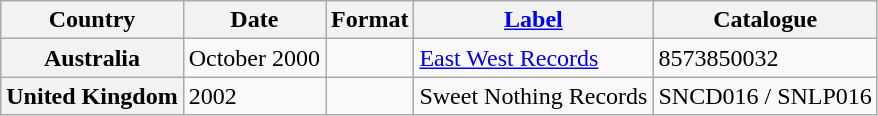<table class="wikitable plainrowheaders">
<tr>
<th scope="col">Country</th>
<th scope="col">Date</th>
<th scope="col">Format</th>
<th scope="col"><a href='#'>Label</a></th>
<th scope="col">Catalogue</th>
</tr>
<tr>
<th scope="row">Australia</th>
<td>October 2000</td>
<td></td>
<td><a href='#'>East West Records</a></td>
<td>8573850032</td>
</tr>
<tr>
<th scope="row">United Kingdom</th>
<td>2002</td>
<td></td>
<td>Sweet Nothing Records</td>
<td>SNCD016 / SNLP016</td>
</tr>
</table>
